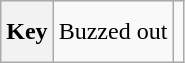<table class="wikitable" style="height:2.6em">
<tr>
<th>Key</th>
<td> Buzzed out</td>
<td></td>
</tr>
</table>
